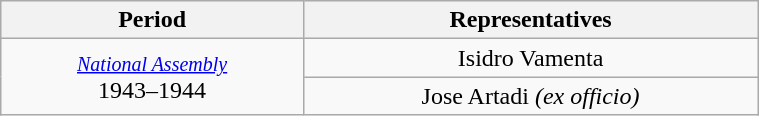<table class="wikitable" style="text-align:center; width:40%;">
<tr>
<th width=40%>Period</th>
<th>Representatives</th>
</tr>
<tr>
<td rowspan="2"><small><a href='#'><em>National Assembly</em></a></small><br>1943–1944</td>
<td>Isidro Vamenta</td>
</tr>
<tr>
<td>Jose Artadi <em>(ex officio)</em></td>
</tr>
</table>
